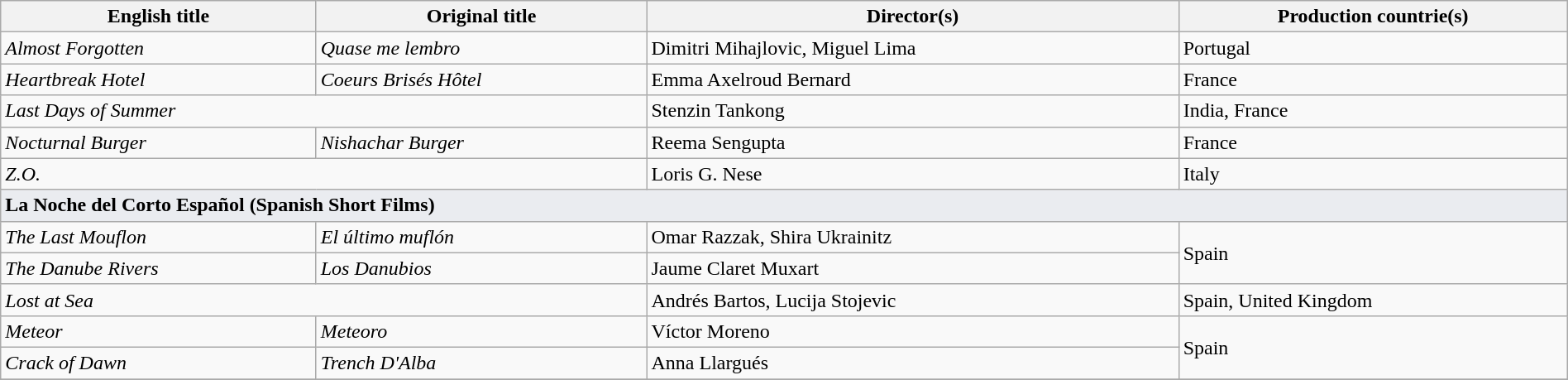<table class="sortable wikitable" style="width:100%; margin-bottom:4px" cellpadding="5">
<tr>
<th scope="col">English title</th>
<th scope="col">Original title</th>
<th scope="col">Director(s)</th>
<th scope="col">Production countrie(s)</th>
</tr>
<tr>
<td><em>Almost Forgotten</em></td>
<td><em>Quase me lembro</em></td>
<td>Dimitri Mihajlovic, Miguel Lima</td>
<td>Portugal</td>
</tr>
<tr>
<td><em>Heartbreak Hotel</em></td>
<td><em>Coeurs Brisés Hôtel</em></td>
<td>Emma Axelroud Bernard</td>
<td>France</td>
</tr>
<tr>
<td colspan="2"><em>Last Days of Summer</em></td>
<td>Stenzin Tankong</td>
<td>India, France</td>
</tr>
<tr>
<td><em>Nocturnal Burger</em></td>
<td><em>Nishachar Burger</em></td>
<td>Reema Sengupta</td>
<td>France</td>
</tr>
<tr>
<td colspan="2"><em>Z.O.</em></td>
<td>Loris G. Nese</td>
<td>Italy</td>
</tr>
<tr>
<td colspan=4 class="center" style="padding-center:120px; background-color:#EAECF0"><strong>La Noche del Corto Español (Spanish Short Films)</strong></td>
</tr>
<tr>
<td><em>The Last Mouflon</em></td>
<td><em>El último muflón</em></td>
<td>Omar Razzak, Shira Ukrainitz</td>
<td rowspan="2">Spain</td>
</tr>
<tr>
<td><em>The Danube Rivers</em></td>
<td><em>Los Danubios</em></td>
<td>Jaume Claret Muxart</td>
</tr>
<tr>
<td colspan="2"><em>Lost at Sea</em></td>
<td>Andrés Bartos, Lucija Stojevic</td>
<td>Spain, United Kingdom</td>
</tr>
<tr>
<td><em>Meteor</em></td>
<td><em>Meteoro</em></td>
<td>Víctor Moreno</td>
<td rowspan="2">Spain</td>
</tr>
<tr>
<td><em>Crack of Dawn</em></td>
<td><em>Trench D'Alba</em></td>
<td>Anna Llargués</td>
</tr>
<tr>
</tr>
</table>
